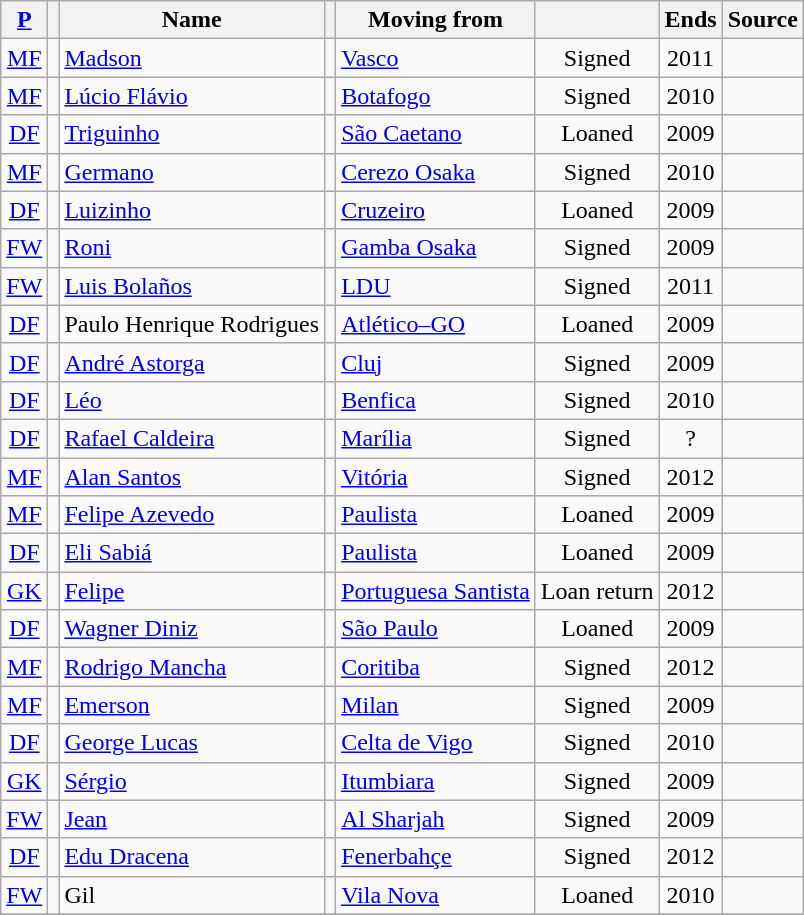<table class="wikitable sortable" style="text-align:center;">
<tr>
<th><a href='#'>P</a></th>
<th></th>
<th>Name</th>
<th></th>
<th>Moving from</th>
<th></th>
<th>Ends</th>
<th>Source</th>
</tr>
<tr>
<td><a href='#'>MF</a></td>
<td></td>
<td style="text-align:left;"><a href='#'>Madson</a></td>
<td></td>
<td style="text-align:left;"><a href='#'>Vasco</a></td>
<td>Signed</td>
<td>2011</td>
<td></td>
</tr>
<tr>
<td><a href='#'>MF</a></td>
<td></td>
<td style="text-align:left;"><a href='#'>Lúcio Flávio</a></td>
<td></td>
<td style="text-align:left;"><a href='#'>Botafogo</a></td>
<td>Signed</td>
<td>2010</td>
<td></td>
</tr>
<tr>
<td><a href='#'>DF</a></td>
<td></td>
<td style="text-align:left;"><a href='#'>Triguinho</a></td>
<td></td>
<td style="text-align:left;"><a href='#'>São Caetano</a></td>
<td>Loaned</td>
<td>2009</td>
<td></td>
</tr>
<tr>
<td><a href='#'>MF</a></td>
<td></td>
<td style="text-align:left;"><a href='#'>Germano</a></td>
<td></td>
<td style="text-align:left;"><a href='#'>Cerezo Osaka</a> </td>
<td>Signed</td>
<td>2010</td>
<td></td>
</tr>
<tr>
<td><a href='#'>DF</a></td>
<td></td>
<td style="text-align:left;"><a href='#'>Luizinho</a></td>
<td></td>
<td style="text-align:left;"><a href='#'>Cruzeiro</a></td>
<td>Loaned</td>
<td>2009</td>
<td></td>
</tr>
<tr>
<td><a href='#'>FW</a></td>
<td></td>
<td style="text-align:left;"><a href='#'>Roni</a></td>
<td></td>
<td style="text-align:left;"><a href='#'>Gamba Osaka</a> </td>
<td>Signed</td>
<td>2009</td>
<td></td>
</tr>
<tr>
<td><a href='#'>FW</a></td>
<td></td>
<td style="text-align:left;"><a href='#'>Luis Bolaños</a></td>
<td></td>
<td style="text-align:left;"><a href='#'>LDU</a> </td>
<td>Signed</td>
<td>2011</td>
<td></td>
</tr>
<tr>
<td><a href='#'>DF</a></td>
<td></td>
<td style="text-align:left;">Paulo Henrique Rodrigues</td>
<td></td>
<td style="text-align:left;"><a href='#'>Atlético–GO</a></td>
<td>Loaned</td>
<td>2009</td>
<td></td>
</tr>
<tr>
<td><a href='#'>DF</a></td>
<td></td>
<td style="text-align:left;"><a href='#'>André Astorga</a></td>
<td></td>
<td style="text-align:left;"><a href='#'>Cluj</a> </td>
<td>Signed</td>
<td>2009</td>
<td></td>
</tr>
<tr>
<td><a href='#'>DF</a></td>
<td></td>
<td style="text-align:left;"><a href='#'>Léo</a></td>
<td></td>
<td style="text-align:left;"><a href='#'>Benfica</a> </td>
<td>Signed</td>
<td>2010</td>
<td></td>
</tr>
<tr>
<td><a href='#'>DF</a></td>
<td></td>
<td style="text-align:left;"><a href='#'>Rafael Caldeira</a></td>
<td></td>
<td style="text-align:left;"><a href='#'>Marília</a></td>
<td>Signed</td>
<td>?</td>
<td></td>
</tr>
<tr>
<td><a href='#'>MF</a></td>
<td></td>
<td style="text-align:left;"><a href='#'>Alan Santos</a></td>
<td></td>
<td style="text-align:left;"><a href='#'>Vitória</a></td>
<td>Signed</td>
<td>2012</td>
<td></td>
</tr>
<tr>
<td><a href='#'>MF</a></td>
<td></td>
<td style="text-align:left;"><a href='#'>Felipe Azevedo</a></td>
<td></td>
<td style="text-align:left;"><a href='#'>Paulista</a></td>
<td>Loaned</td>
<td>2009</td>
<td></td>
</tr>
<tr>
<td><a href='#'>DF</a></td>
<td></td>
<td style="text-align:left;"><a href='#'>Eli Sabiá</a></td>
<td></td>
<td style="text-align:left;"><a href='#'>Paulista</a></td>
<td>Loaned</td>
<td>2009</td>
<td></td>
</tr>
<tr>
<td><a href='#'>GK</a></td>
<td></td>
<td style="text-align:left;"><a href='#'>Felipe</a></td>
<td></td>
<td style="text-align:left;"><a href='#'>Portuguesa Santista</a></td>
<td>Loan return</td>
<td>2012</td>
<td></td>
</tr>
<tr>
<td><a href='#'>DF</a></td>
<td></td>
<td style="text-align:left;"><a href='#'>Wagner Diniz</a></td>
<td></td>
<td style="text-align:left;"><a href='#'>São Paulo</a></td>
<td>Loaned</td>
<td>2009</td>
<td></td>
</tr>
<tr>
<td><a href='#'>MF</a></td>
<td></td>
<td style="text-align:left;"><a href='#'>Rodrigo Mancha</a></td>
<td></td>
<td style="text-align:left;"><a href='#'>Coritiba</a></td>
<td>Signed</td>
<td>2012</td>
<td></td>
</tr>
<tr>
<td><a href='#'>MF</a></td>
<td></td>
<td style="text-align:left;"><a href='#'>Emerson</a></td>
<td></td>
<td style="text-align:left;"><a href='#'>Milan</a> </td>
<td>Signed</td>
<td>2009</td>
<td></td>
</tr>
<tr>
<td><a href='#'>DF</a></td>
<td></td>
<td style="text-align:left;"><a href='#'>George Lucas</a></td>
<td></td>
<td style="text-align:left;"><a href='#'>Celta de Vigo</a> </td>
<td>Signed</td>
<td>2010</td>
<td></td>
</tr>
<tr>
<td><a href='#'>GK</a></td>
<td></td>
<td style="text-align:left;"><a href='#'>Sérgio</a></td>
<td></td>
<td style="text-align:left;"><a href='#'>Itumbiara</a></td>
<td>Signed</td>
<td>2009</td>
<td></td>
</tr>
<tr>
<td><a href='#'>FW</a></td>
<td></td>
<td style="text-align:left;"><a href='#'>Jean</a></td>
<td></td>
<td style="text-align:left;"><a href='#'>Al Sharjah</a> </td>
<td>Signed</td>
<td>2009</td>
<td></td>
</tr>
<tr>
<td><a href='#'>DF</a></td>
<td></td>
<td style="text-align:left;"><a href='#'>Edu Dracena</a></td>
<td></td>
<td style="text-align:left;"><a href='#'>Fenerbahçe</a> </td>
<td>Signed</td>
<td>2012</td>
<td></td>
</tr>
<tr>
<td><a href='#'>FW</a></td>
<td></td>
<td style="text-align:left;">Gil</td>
<td></td>
<td style="text-align:left;"><a href='#'>Vila Nova</a></td>
<td>Loaned</td>
<td>2010</td>
<td></td>
</tr>
<tr>
</tr>
</table>
